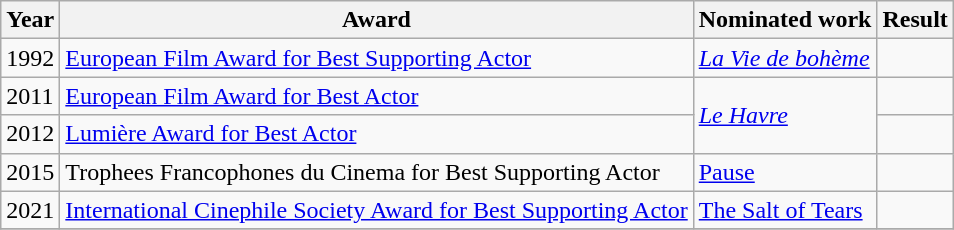<table class = "wikitable">
<tr>
<th>Year</th>
<th>Award</th>
<th>Nominated work</th>
<th>Result</th>
</tr>
<tr>
<td>1992</td>
<td><a href='#'>European Film Award for Best Supporting Actor</a></td>
<td><em><a href='#'>La Vie de bohème</a></em></td>
<td></td>
</tr>
<tr>
<td>2011</td>
<td><a href='#'>European Film Award for Best Actor</a></td>
<td rowspan=2><em><a href='#'>Le Havre</a></em></td>
<td></td>
</tr>
<tr>
<td>2012</td>
<td><a href='#'>Lumière Award for Best Actor</a></td>
<td></td>
</tr>
<tr>
<td>2015</td>
<td>Trophees Francophones du Cinema for Best Supporting Actor</td>
<td><a href='#'>Pause</a></td>
<td></td>
</tr>
<tr>
<td>2021</td>
<td><a href='#'>International Cinephile Society Award for Best Supporting Actor</a></td>
<td><a href='#'>The Salt of Tears</a></td>
<td></td>
</tr>
<tr>
</tr>
</table>
